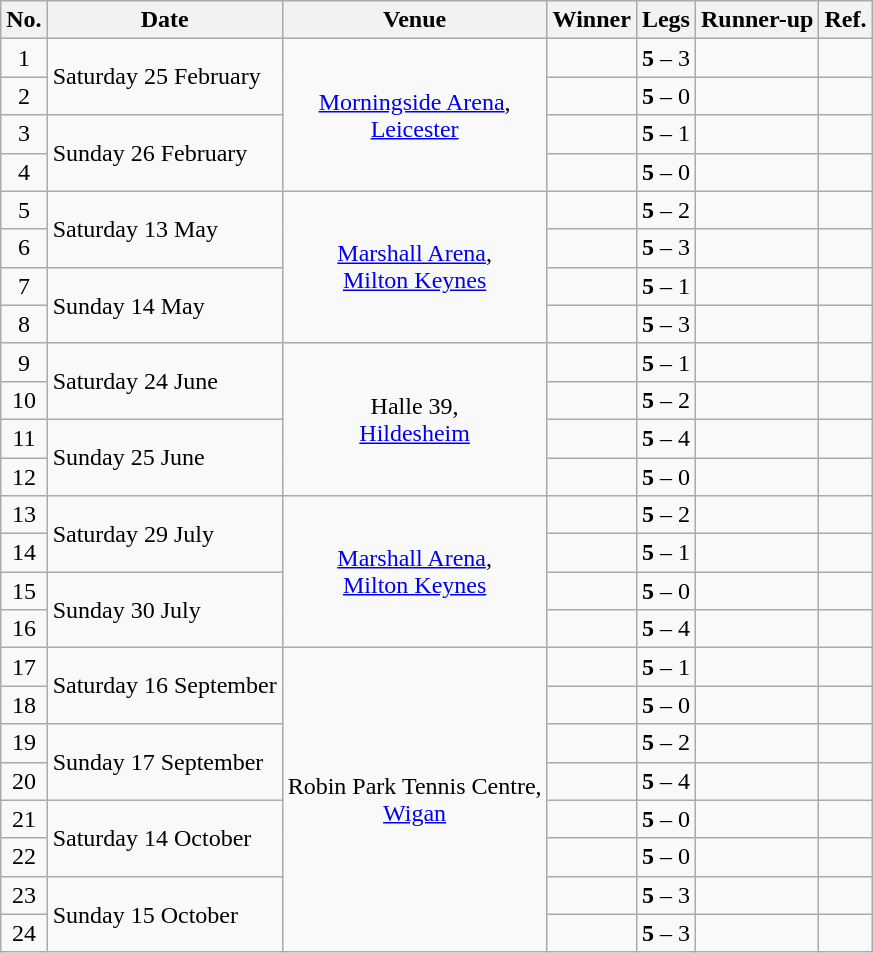<table class="wikitable">
<tr>
<th>No.</th>
<th>Date</th>
<th>Venue</th>
<th>Winner</th>
<th>Legs</th>
<th>Runner-up</th>
<th>Ref.</th>
</tr>
<tr>
<td align=center>1</td>
<td align=left nowrap rowspan="2">Saturday 25 February</td>
<td align="center" rowspan="4"><a href='#'>Morningside Arena</a>,<br>  <a href='#'>Leicester</a></td>
<td align="right"></td>
<td align="center"><strong>5</strong> – 3</td>
<td></td>
<td align="center"></td>
</tr>
<tr>
<td align=center>2</td>
<td align="right"></td>
<td align="center"><strong>5</strong> – 0</td>
<td></td>
<td align="center"></td>
</tr>
<tr>
<td align=center>3</td>
<td align=left rowspan="2">Sunday 26 February</td>
<td align="right"></td>
<td align="center"><strong>5</strong> – 1</td>
<td></td>
<td align="center"></td>
</tr>
<tr>
<td align=center>4</td>
<td align="right"></td>
<td align="center"><strong>5</strong> – 0</td>
<td></td>
<td align="center"></td>
</tr>
<tr>
<td align=center>5</td>
<td align=left rowspan="2">Saturday 13 May</td>
<td align="center" rowspan="4"><a href='#'>Marshall Arena</a>,<br>  <a href='#'>Milton Keynes</a></td>
<td align="right"></td>
<td align="center"><strong>5</strong> – 2</td>
<td></td>
<td align="center"></td>
</tr>
<tr>
<td align=center>6</td>
<td align="right"></td>
<td align="center"><strong>5</strong> – 3</td>
<td></td>
<td align="center"></td>
</tr>
<tr>
<td align=center>7</td>
<td align=left rowspan="2">Sunday 14 May</td>
<td align="right"></td>
<td align="center"><strong>5</strong> – 1</td>
<td></td>
<td align="center"></td>
</tr>
<tr>
<td align=center>8</td>
<td align="right"></td>
<td align="center"><strong>5</strong> – 3</td>
<td></td>
<td align="center"></td>
</tr>
<tr>
<td align=center>9</td>
<td align=left rowspan="2">Saturday 24 June</td>
<td align="center" rowspan="4">Halle 39,<br>  <a href='#'>Hildesheim</a></td>
<td align="right"></td>
<td align="center"><strong>5</strong> – 1</td>
<td></td>
<td align="center"></td>
</tr>
<tr>
<td align=center>10</td>
<td align="right"></td>
<td align="center"><strong>5</strong> – 2</td>
<td></td>
<td align="center"></td>
</tr>
<tr>
<td align=center>11</td>
<td align=left rowspan="2">Sunday 25 June</td>
<td align="right"></td>
<td align="center"><strong>5</strong> – 4</td>
<td></td>
<td align="center"></td>
</tr>
<tr>
<td align=center>12</td>
<td align="right"></td>
<td align="center"><strong>5</strong> – 0</td>
<td></td>
<td align="center"></td>
</tr>
<tr>
<td align=center>13</td>
<td align=left rowspan="2">Saturday 29 July</td>
<td align="center" rowspan="4"><a href='#'>Marshall Arena</a>,<br>  <a href='#'>Milton Keynes</a></td>
<td align="right"></td>
<td align="center"><strong>5</strong> – 2</td>
<td></td>
<td align="center"></td>
</tr>
<tr>
<td align=center>14</td>
<td align="right"></td>
<td align="center"><strong>5</strong> – 1</td>
<td></td>
<td align="center"></td>
</tr>
<tr>
<td align=center>15</td>
<td align=left rowspan="2">Sunday 30 July</td>
<td align="right"></td>
<td align="center"><strong>5</strong> – 0</td>
<td></td>
<td align="center"></td>
</tr>
<tr>
<td align=center>16</td>
<td align="right"></td>
<td align="center"><strong>5</strong> – 4</td>
<td></td>
<td align="center"></td>
</tr>
<tr>
<td align=center>17</td>
<td align=left rowspan="2">Saturday 16 September</td>
<td align="center" rowspan="8">Robin Park Tennis Centre,<br>  <a href='#'>Wigan</a></td>
<td align="right"></td>
<td align="center"><strong>5</strong> – 1</td>
<td></td>
<td align="center"></td>
</tr>
<tr>
<td align=center>18</td>
<td align="right"></td>
<td align="center"><strong>5</strong> – 0</td>
<td></td>
<td align="center"></td>
</tr>
<tr>
<td align=center>19</td>
<td align=left rowspan="2">Sunday 17 September</td>
<td align="right"></td>
<td align="center"><strong>5</strong> – 2</td>
<td></td>
<td align="center"></td>
</tr>
<tr>
<td align=center>20</td>
<td align="right"></td>
<td align="center"><strong>5</strong> – 4</td>
<td></td>
<td align="center"></td>
</tr>
<tr>
<td align=center>21</td>
<td align=left rowspan="2">Saturday 14 October</td>
<td align="right"></td>
<td align="center"><strong>5</strong> – 0</td>
<td></td>
<td align="center"></td>
</tr>
<tr>
<td align=center>22</td>
<td align="right"></td>
<td align="center"><strong>5</strong> – 0</td>
<td></td>
<td align="center"></td>
</tr>
<tr>
<td align=center>23</td>
<td align=left rowspan="2">Sunday 15 October</td>
<td align="right"></td>
<td align="center"><strong>5</strong> – 3</td>
<td></td>
<td align="center"></td>
</tr>
<tr>
<td align=center>24</td>
<td align="right"></td>
<td align="center"><strong>5</strong> – 3</td>
<td></td>
<td align="center"></td>
</tr>
</table>
